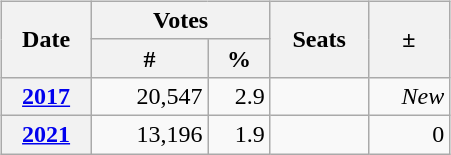<table>
<tr>
<td valign="top"><br><table class="wikitable" width="300px" style="text-align:right">
<tr>
<th rowspan="2">Date</th>
<th colspan="2">Votes</th>
<th rowspan="2">Seats</th>
<th rowspan="2">±</th>
</tr>
<tr>
<th>#</th>
<th>%</th>
</tr>
<tr>
<th><a href='#'>2017</a></th>
<td>20,547</td>
<td>2.9</td>
<td></td>
<td><em>New</em></td>
</tr>
<tr>
<th><a href='#'>2021</a></th>
<td>13,196</td>
<td>1.9</td>
<td></td>
<td>0</td>
</tr>
</table>
</td>
</tr>
</table>
